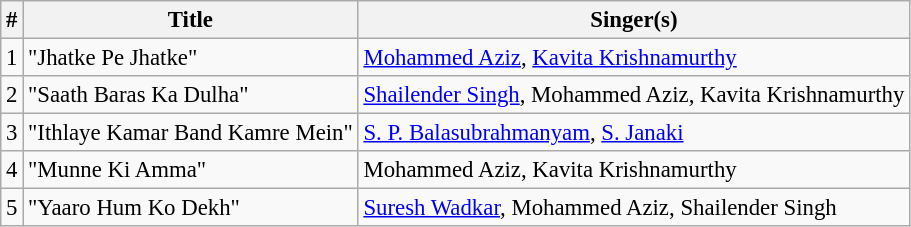<table class="wikitable" style="font-size:95%;">
<tr>
<th>#</th>
<th>Title</th>
<th>Singer(s)</th>
</tr>
<tr>
<td>1</td>
<td>"Jhatke Pe Jhatke"</td>
<td><a href='#'>Mohammed Aziz</a>, <a href='#'>Kavita Krishnamurthy</a></td>
</tr>
<tr>
<td>2</td>
<td>"Saath Baras Ka Dulha"</td>
<td><a href='#'>Shailender Singh</a>, Mohammed Aziz, Kavita Krishnamurthy</td>
</tr>
<tr>
<td>3</td>
<td>"Ithlaye Kamar Band Kamre Mein"</td>
<td><a href='#'>S. P. Balasubrahmanyam</a>, <a href='#'>S. Janaki</a></td>
</tr>
<tr>
<td>4</td>
<td>"Munne Ki Amma"</td>
<td>Mohammed Aziz, Kavita Krishnamurthy</td>
</tr>
<tr>
<td>5</td>
<td>"Yaaro Hum Ko Dekh"</td>
<td><a href='#'>Suresh Wadkar</a>, Mohammed Aziz, Shailender Singh</td>
</tr>
</table>
